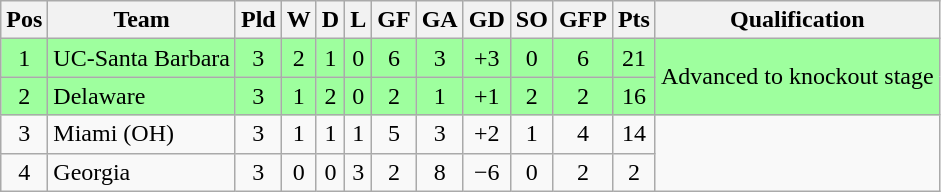<table class="wikitable" style="text-align:center">
<tr>
<th>Pos</th>
<th>Team</th>
<th>Pld</th>
<th>W</th>
<th>D</th>
<th>L</th>
<th>GF</th>
<th>GA</th>
<th>GD</th>
<th>SO</th>
<th>GFP</th>
<th>Pts</th>
<th>Qualification</th>
</tr>
<tr bgcolor="#9eff9e">
<td>1</td>
<td style="text-align:left">UC-Santa Barbara</td>
<td>3</td>
<td>2</td>
<td>1</td>
<td>0</td>
<td>6</td>
<td>3</td>
<td>+3</td>
<td>0</td>
<td>6</td>
<td>21</td>
<td rowspan="2">Advanced to knockout stage</td>
</tr>
<tr bgcolor="#9eff9e">
<td>2</td>
<td style="text-align:left">Delaware</td>
<td>3</td>
<td>1</td>
<td>2</td>
<td>0</td>
<td>2</td>
<td>1</td>
<td>+1</td>
<td>2</td>
<td>2</td>
<td>16</td>
</tr>
<tr>
<td>3</td>
<td style="text-align:left">Miami (OH)</td>
<td>3</td>
<td>1</td>
<td>1</td>
<td>1</td>
<td>5</td>
<td>3</td>
<td>+2</td>
<td>1</td>
<td>4</td>
<td>14</td>
<td rowspan="2"></td>
</tr>
<tr>
<td>4</td>
<td style="text-align:left">Georgia</td>
<td>3</td>
<td>0</td>
<td>0</td>
<td>3</td>
<td>2</td>
<td>8</td>
<td>−6</td>
<td>0</td>
<td>2</td>
<td>2</td>
</tr>
</table>
